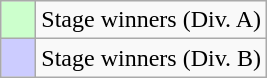<table class="wikitable">
<tr>
<td style="background:#ccffcc;">    </td>
<td>Stage winners (Div. A)</td>
</tr>
<tr>
<td style="background:#ccccff;">    </td>
<td>Stage winners (Div. B)</td>
</tr>
</table>
